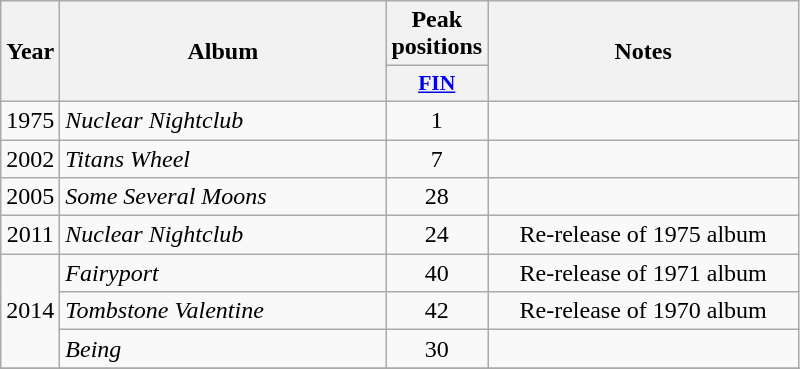<table class="wikitable">
<tr>
<th align="center" rowspan="2" width="10">Year</th>
<th align="center" rowspan="2" width="210">Album</th>
<th align="center" colspan="1" width="20">Peak positions</th>
<th align="center" rowspan="2" width="200">Notes</th>
</tr>
<tr>
<th scope="col" style="width:3em;font-size:90%;"><a href='#'>FIN</a><br></th>
</tr>
<tr>
<td style="text-align:center;">1975</td>
<td><em>Nuclear Nightclub</em></td>
<td style="text-align:center;">1</td>
<td style="text-align:center;"></td>
</tr>
<tr>
<td style="text-align:center;">2002</td>
<td><em>Titans Wheel</em></td>
<td style="text-align:center;">7</td>
<td style="text-align:center;"></td>
</tr>
<tr>
<td style="text-align:center;">2005</td>
<td><em>Some Several Moons</em></td>
<td style="text-align:center;">28</td>
<td style="text-align:center;"></td>
</tr>
<tr>
<td style="text-align:center;">2011</td>
<td><em>Nuclear Nightclub</em></td>
<td style="text-align:center;">24</td>
<td style="text-align:center;">Re-release of 1975 album</td>
</tr>
<tr>
<td style="text-align:center;" rowspan=3>2014</td>
<td><em>Fairyport</em></td>
<td style="text-align:center;">40</td>
<td style="text-align:center;">Re-release of 1971 album</td>
</tr>
<tr>
<td><em>Tombstone Valentine</em></td>
<td style="text-align:center;">42</td>
<td style="text-align:center;">Re-release of 1970 album</td>
</tr>
<tr>
<td><em>Being</em></td>
<td style="text-align:center;">30</td>
<td style="text-align:center;"></td>
</tr>
<tr>
</tr>
</table>
